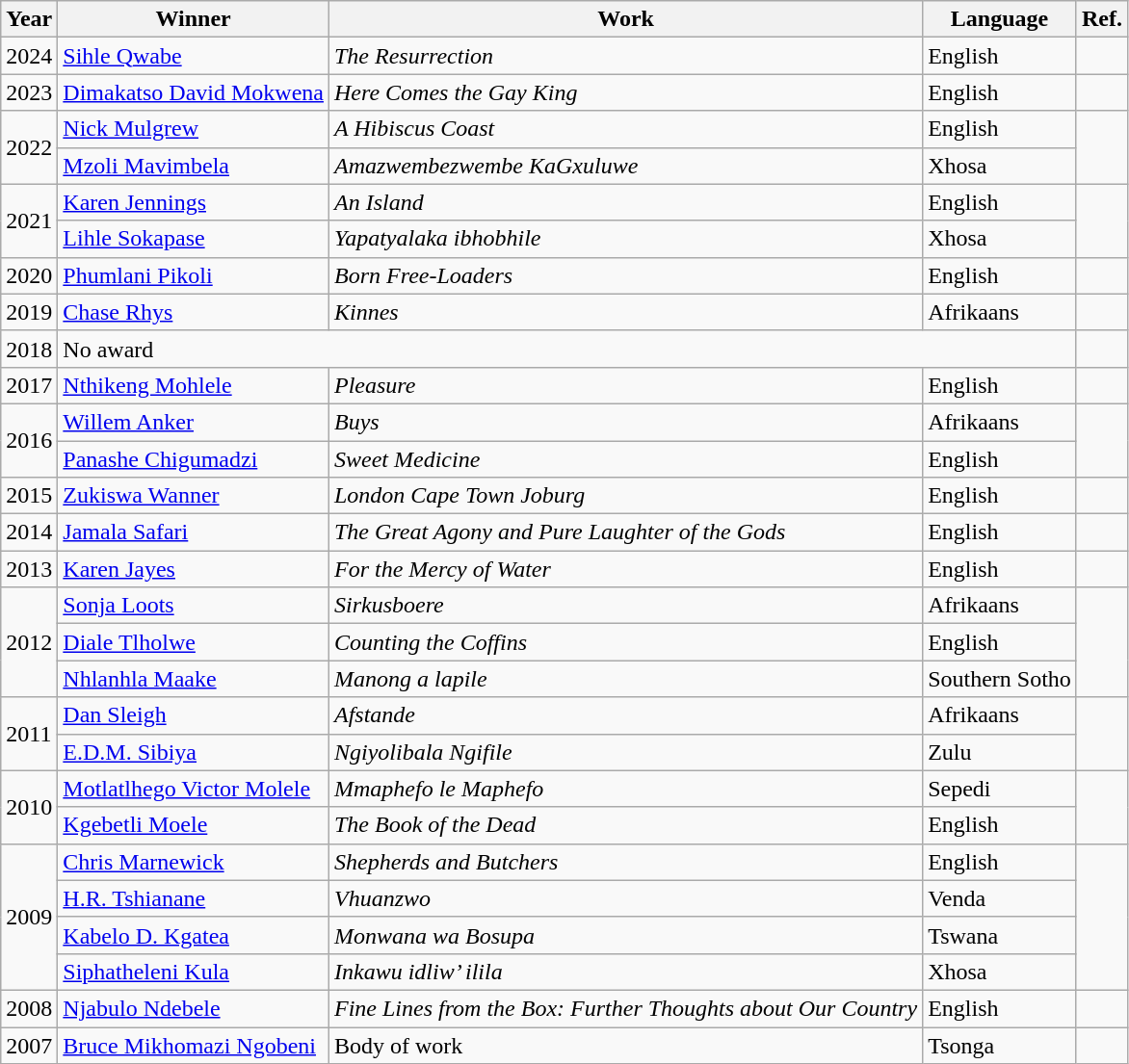<table class="wikitable sortable">
<tr>
<th>Year</th>
<th>Winner</th>
<th>Work</th>
<th>Language</th>
<th>Ref.</th>
</tr>
<tr>
<td>2024</td>
<td><a href='#'>Sihle Qwabe</a></td>
<td><em>The Resurrection</em></td>
<td>English</td>
<td></td>
</tr>
<tr>
<td>2023</td>
<td><a href='#'>Dimakatso David Mokwena</a></td>
<td><em>Here Comes the Gay King</em></td>
<td>English</td>
<td></td>
</tr>
<tr>
<td rowspan="2">2022</td>
<td><a href='#'>Nick Mulgrew</a></td>
<td><em>A Hibiscus Coast</em></td>
<td>English</td>
<td rowspan="2"></td>
</tr>
<tr>
<td><a href='#'>Mzoli Mavimbela</a></td>
<td><em>Amazwembezwembe KaGxuluwe</em></td>
<td>Xhosa</td>
</tr>
<tr>
<td rowspan="2">2021</td>
<td><a href='#'>Karen Jennings</a></td>
<td><em>An Island</em></td>
<td>English</td>
<td rowspan="2"></td>
</tr>
<tr>
<td><a href='#'>Lihle Sokapase</a></td>
<td><em>Yapatyalaka ibhobhile</em></td>
<td>Xhosa</td>
</tr>
<tr>
<td>2020</td>
<td><a href='#'>Phumlani Pikoli</a></td>
<td><em>Born Free-Loaders</em></td>
<td>English</td>
<td></td>
</tr>
<tr>
<td>2019</td>
<td><a href='#'>Chase Rhys</a></td>
<td><em>Kinnes</em></td>
<td>Afrikaans</td>
<td></td>
</tr>
<tr>
<td>2018</td>
<td colspan="3">No award</td>
<td></td>
</tr>
<tr>
<td>2017</td>
<td><a href='#'>Nthikeng Mohlele</a></td>
<td><em>Pleasure</em></td>
<td>English</td>
<td></td>
</tr>
<tr>
<td rowspan="2">2016</td>
<td><a href='#'>Willem Anker</a></td>
<td><em>Buys</em></td>
<td>Afrikaans</td>
<td rowspan="2"></td>
</tr>
<tr>
<td><a href='#'>Panashe Chigumadzi</a></td>
<td><em>Sweet Medicine</em></td>
<td>English</td>
</tr>
<tr>
<td>2015</td>
<td><a href='#'>Zukiswa Wanner</a></td>
<td><em>London Cape Town Joburg</em></td>
<td>English</td>
<td></td>
</tr>
<tr>
<td>2014</td>
<td><a href='#'>Jamala Safari</a></td>
<td><em>The Great Agony and Pure Laughter of the Gods</em></td>
<td>English</td>
<td></td>
</tr>
<tr>
<td>2013</td>
<td><a href='#'>Karen Jayes</a></td>
<td><em>For the Mercy of Water</em></td>
<td>English</td>
<td></td>
</tr>
<tr>
<td rowspan="3">2012</td>
<td><a href='#'>Sonja Loots</a></td>
<td><em>Sirkusboere</em></td>
<td>Afrikaans</td>
<td rowspan="3"></td>
</tr>
<tr>
<td><a href='#'>Diale Tlholwe</a></td>
<td><em>Counting the Coffins</em></td>
<td>English</td>
</tr>
<tr>
<td><a href='#'>Nhlanhla Maake</a></td>
<td><em>Manong a lapile</em></td>
<td>Southern Sotho</td>
</tr>
<tr>
<td rowspan="2">2011</td>
<td><a href='#'>Dan Sleigh</a></td>
<td><em>Afstande</em></td>
<td>Afrikaans</td>
<td rowspan="2"></td>
</tr>
<tr>
<td><a href='#'>E.D.M. Sibiya</a></td>
<td><em>Ngiyolibala Ngifile</em></td>
<td>Zulu</td>
</tr>
<tr>
<td rowspan="2">2010</td>
<td><a href='#'>Motlatlhego Victor Molele</a></td>
<td><em>Mmaphefo le Maphefo</em></td>
<td>Sepedi</td>
<td rowspan="2"></td>
</tr>
<tr>
<td><a href='#'>Kgebetli Moele</a></td>
<td><em>The Book of the Dead</em></td>
<td>English</td>
</tr>
<tr>
<td rowspan="4">2009</td>
<td><a href='#'>Chris Marnewick</a></td>
<td><em>Shepherds and Butchers</em></td>
<td>English</td>
<td rowspan="4"></td>
</tr>
<tr>
<td><a href='#'>H.R. Tshianane</a></td>
<td><em>Vhuanzwo</em></td>
<td>Venda</td>
</tr>
<tr>
<td><a href='#'>Kabelo D. Kgatea</a></td>
<td><em>Monwana wa Bosupa</em></td>
<td>Tswana</td>
</tr>
<tr>
<td><a href='#'>Siphatheleni Kula</a></td>
<td><em>Inkawu idliw’ ilila</em></td>
<td>Xhosa</td>
</tr>
<tr>
<td>2008</td>
<td><a href='#'>Njabulo Ndebele</a></td>
<td><em>Fine Lines from the Box: Further Thoughts about Our Country</em></td>
<td>English</td>
<td></td>
</tr>
<tr>
<td>2007</td>
<td><a href='#'>Bruce Mikhomazi Ngobeni</a></td>
<td>Body of work</td>
<td>Tsonga</td>
<td></td>
</tr>
</table>
